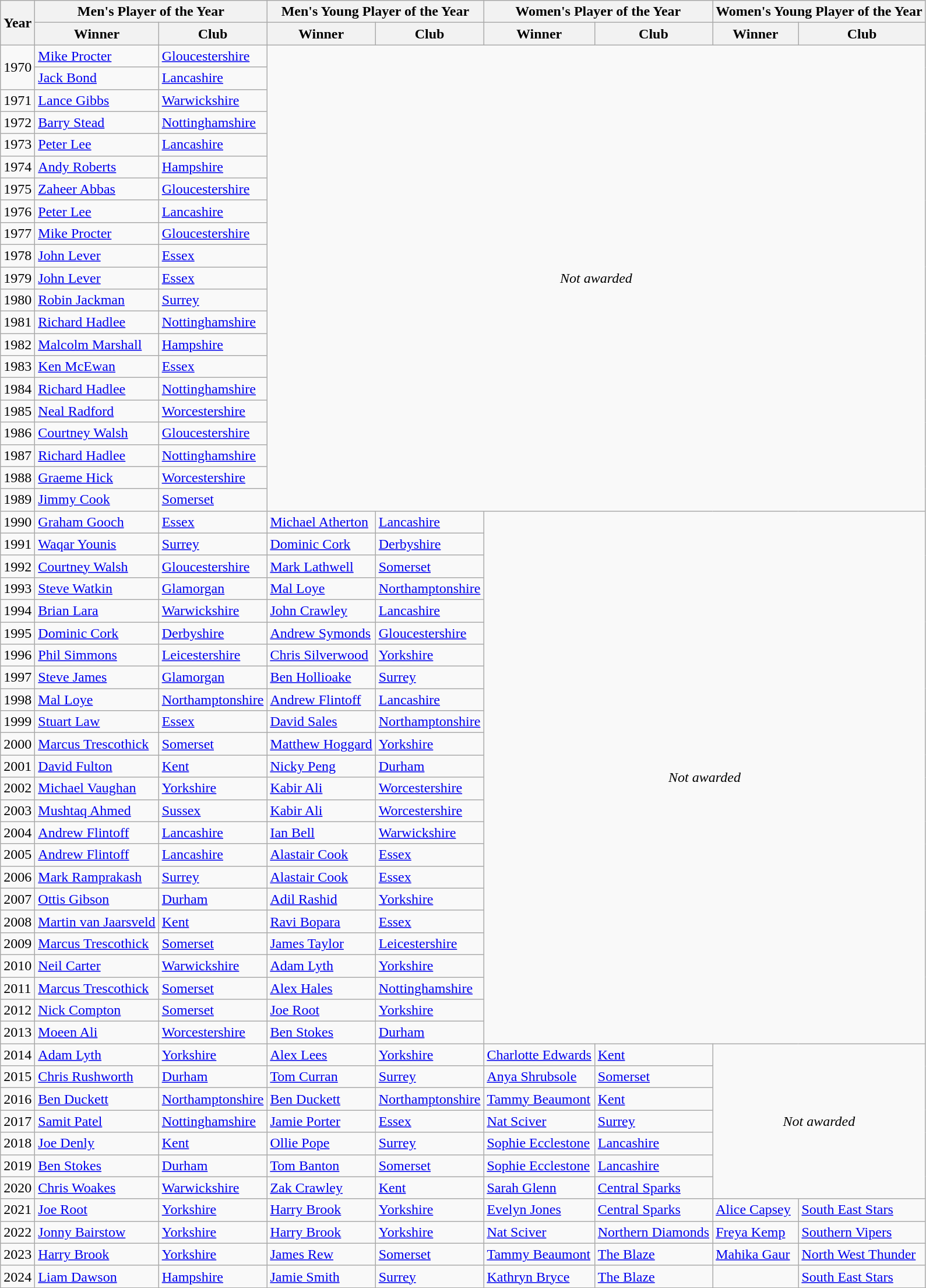<table class="wikitable plainrowheaders" style="text-align: left;">
<tr>
<th scope="col" rowspan="2">Year</th>
<th scope="col" colspan=2>Men's Player of the Year</th>
<th scope="col" colspan=2>Men's Young Player of the Year</th>
<th scope="col" colspan=2>Women's Player of the Year</th>
<th scope="col" colspan=2>Women's Young Player of the Year</th>
</tr>
<tr>
<th scope="col">Winner</th>
<th scope="col">Club</th>
<th scope="col">Winner</th>
<th scope="col">Club</th>
<th scope="col">Winner</th>
<th scope="col">Club</th>
<th scope="col">Winner</th>
<th scope="col">Club</th>
</tr>
<tr>
<td rowspan="2">1970</td>
<td scope="row"><a href='#'>Mike Procter</a></td>
<td><a href='#'>Gloucestershire</a></td>
<td rowspan="21" colspan="9" style="text-align:center"><em>Not awarded</em></td>
</tr>
<tr>
<td scope="row"><a href='#'>Jack Bond</a></td>
<td><a href='#'>Lancashire</a></td>
</tr>
<tr>
<td>1971</td>
<td scope="row"><a href='#'>Lance Gibbs</a></td>
<td><a href='#'>Warwickshire</a></td>
</tr>
<tr>
<td>1972</td>
<td scope="row"><a href='#'>Barry Stead</a></td>
<td><a href='#'>Nottinghamshire</a></td>
</tr>
<tr>
<td>1973</td>
<td scope="row"><a href='#'>Peter Lee</a></td>
<td><a href='#'>Lancashire</a></td>
</tr>
<tr>
<td>1974</td>
<td scope="row"><a href='#'>Andy Roberts</a></td>
<td><a href='#'>Hampshire</a></td>
</tr>
<tr>
<td>1975</td>
<td scope="row"><a href='#'>Zaheer Abbas</a></td>
<td><a href='#'>Gloucestershire</a></td>
</tr>
<tr>
<td>1976</td>
<td scope="row"><a href='#'>Peter Lee</a></td>
<td><a href='#'>Lancashire</a></td>
</tr>
<tr>
<td>1977</td>
<td scope="row"><a href='#'>Mike Procter</a></td>
<td><a href='#'>Gloucestershire</a></td>
</tr>
<tr>
<td>1978</td>
<td scope="row"><a href='#'>John Lever</a></td>
<td><a href='#'>Essex</a></td>
</tr>
<tr>
<td>1979</td>
<td scope="row"><a href='#'>John Lever</a></td>
<td><a href='#'>Essex</a></td>
</tr>
<tr>
<td>1980</td>
<td scope="row"><a href='#'>Robin Jackman</a></td>
<td><a href='#'>Surrey</a></td>
</tr>
<tr>
<td>1981</td>
<td scope="row"><a href='#'>Richard Hadlee</a></td>
<td><a href='#'>Nottinghamshire</a></td>
</tr>
<tr>
<td>1982</td>
<td scope="row"><a href='#'>Malcolm Marshall</a></td>
<td><a href='#'>Hampshire</a></td>
</tr>
<tr>
<td>1983</td>
<td scope="row"><a href='#'>Ken McEwan</a></td>
<td><a href='#'>Essex</a></td>
</tr>
<tr>
<td>1984</td>
<td scope="row"><a href='#'>Richard Hadlee</a></td>
<td><a href='#'>Nottinghamshire</a></td>
</tr>
<tr>
<td>1985</td>
<td scope="row"><a href='#'>Neal Radford</a></td>
<td><a href='#'>Worcestershire</a></td>
</tr>
<tr>
<td>1986</td>
<td scope="row"><a href='#'>Courtney Walsh</a></td>
<td><a href='#'>Gloucestershire</a></td>
</tr>
<tr>
<td>1987</td>
<td scope="row"><a href='#'>Richard Hadlee</a></td>
<td><a href='#'>Nottinghamshire</a></td>
</tr>
<tr>
<td>1988</td>
<td scope="row"><a href='#'>Graeme Hick</a></td>
<td><a href='#'>Worcestershire</a></td>
</tr>
<tr>
<td>1989</td>
<td scope="row"><a href='#'>Jimmy Cook</a></td>
<td><a href='#'>Somerset</a></td>
</tr>
<tr>
<td>1990</td>
<td scope="row"><a href='#'>Graham Gooch</a></td>
<td><a href='#'>Essex</a></td>
<td scope="row"><a href='#'>Michael Atherton</a></td>
<td><a href='#'>Lancashire</a></td>
<td rowspan="24" colspan="6" style="text-align:center"><em>Not awarded</em></td>
</tr>
<tr>
<td>1991</td>
<td scope="row"><a href='#'>Waqar Younis</a></td>
<td><a href='#'>Surrey</a></td>
<td scope="row"><a href='#'>Dominic Cork</a></td>
<td><a href='#'>Derbyshire</a></td>
</tr>
<tr>
<td>1992</td>
<td scope="row"><a href='#'>Courtney Walsh</a></td>
<td><a href='#'>Gloucestershire</a></td>
<td scope="row"><a href='#'>Mark Lathwell</a></td>
<td><a href='#'>Somerset</a></td>
</tr>
<tr>
<td>1993</td>
<td scope="row"><a href='#'>Steve Watkin</a></td>
<td><a href='#'>Glamorgan</a></td>
<td scope="row"><a href='#'>Mal Loye</a></td>
<td><a href='#'>Northamptonshire</a></td>
</tr>
<tr>
<td>1994</td>
<td scope="row"><a href='#'>Brian Lara</a></td>
<td><a href='#'>Warwickshire</a></td>
<td scope="row"><a href='#'>John Crawley</a></td>
<td><a href='#'>Lancashire</a></td>
</tr>
<tr>
<td>1995</td>
<td scope="row"><a href='#'>Dominic Cork</a></td>
<td><a href='#'>Derbyshire</a></td>
<td scope="row"><a href='#'>Andrew Symonds</a></td>
<td><a href='#'>Gloucestershire</a></td>
</tr>
<tr>
<td>1996</td>
<td scope="row"><a href='#'>Phil Simmons</a></td>
<td><a href='#'>Leicestershire</a></td>
<td scope="row"><a href='#'>Chris Silverwood</a></td>
<td><a href='#'>Yorkshire</a></td>
</tr>
<tr>
<td>1997</td>
<td scope="row"><a href='#'>Steve James</a></td>
<td><a href='#'>Glamorgan</a></td>
<td scope="row"><a href='#'>Ben Hollioake</a></td>
<td><a href='#'>Surrey</a></td>
</tr>
<tr>
<td>1998</td>
<td scope="row"><a href='#'>Mal Loye</a></td>
<td><a href='#'>Northamptonshire</a></td>
<td scope="row"><a href='#'>Andrew Flintoff</a></td>
<td><a href='#'>Lancashire</a></td>
</tr>
<tr>
<td>1999</td>
<td scope="row"><a href='#'>Stuart Law</a></td>
<td><a href='#'>Essex</a></td>
<td scope="row"><a href='#'>David Sales</a></td>
<td><a href='#'>Northamptonshire</a></td>
</tr>
<tr>
<td>2000</td>
<td scope="row"><a href='#'>Marcus Trescothick</a></td>
<td><a href='#'>Somerset</a></td>
<td scope="row"><a href='#'>Matthew Hoggard</a></td>
<td><a href='#'>Yorkshire</a></td>
</tr>
<tr>
<td>2001</td>
<td scope="row"><a href='#'>David Fulton</a></td>
<td><a href='#'>Kent</a></td>
<td scope="row"><a href='#'>Nicky Peng</a></td>
<td><a href='#'>Durham</a></td>
</tr>
<tr>
<td>2002</td>
<td scope="row"><a href='#'>Michael Vaughan</a></td>
<td><a href='#'>Yorkshire</a></td>
<td scope="row"><a href='#'>Kabir Ali</a></td>
<td><a href='#'>Worcestershire</a></td>
</tr>
<tr>
<td>2003</td>
<td scope="row"><a href='#'>Mushtaq Ahmed</a></td>
<td><a href='#'>Sussex</a></td>
<td scope="row"><a href='#'>Kabir Ali</a></td>
<td><a href='#'>Worcestershire</a></td>
</tr>
<tr>
<td>2004</td>
<td scope="row"><a href='#'>Andrew Flintoff</a></td>
<td><a href='#'>Lancashire</a></td>
<td scope="row"><a href='#'>Ian Bell</a></td>
<td><a href='#'>Warwickshire</a></td>
</tr>
<tr>
<td>2005</td>
<td scope="row"><a href='#'>Andrew Flintoff</a></td>
<td><a href='#'>Lancashire</a></td>
<td scope="row"><a href='#'>Alastair Cook</a></td>
<td><a href='#'>Essex</a></td>
</tr>
<tr>
<td>2006</td>
<td scope="row"><a href='#'>Mark Ramprakash</a></td>
<td><a href='#'>Surrey</a></td>
<td scope="row"><a href='#'>Alastair Cook</a></td>
<td><a href='#'>Essex</a></td>
</tr>
<tr>
<td>2007</td>
<td scope="row"><a href='#'>Ottis Gibson</a></td>
<td><a href='#'>Durham</a></td>
<td scope="row"><a href='#'>Adil Rashid</a></td>
<td><a href='#'>Yorkshire</a></td>
</tr>
<tr>
<td>2008</td>
<td scope="row"><a href='#'>Martin van Jaarsveld</a></td>
<td><a href='#'>Kent</a></td>
<td scope="row"><a href='#'>Ravi Bopara</a></td>
<td><a href='#'>Essex</a></td>
</tr>
<tr>
<td>2009</td>
<td scope="row"><a href='#'>Marcus Trescothick</a></td>
<td><a href='#'>Somerset</a></td>
<td scope="row"><a href='#'>James Taylor</a></td>
<td><a href='#'>Leicestershire</a></td>
</tr>
<tr>
<td>2010</td>
<td scope="row"><a href='#'>Neil Carter</a></td>
<td><a href='#'>Warwickshire</a></td>
<td scope="row"><a href='#'>Adam Lyth</a></td>
<td><a href='#'>Yorkshire</a></td>
</tr>
<tr>
<td>2011</td>
<td scope="row"><a href='#'>Marcus Trescothick</a></td>
<td><a href='#'>Somerset</a></td>
<td scope="row"><a href='#'>Alex Hales</a></td>
<td><a href='#'>Nottinghamshire</a></td>
</tr>
<tr>
<td>2012</td>
<td scope="row"><a href='#'>Nick Compton</a></td>
<td><a href='#'>Somerset</a></td>
<td scope="row"><a href='#'>Joe Root</a></td>
<td><a href='#'>Yorkshire</a></td>
</tr>
<tr>
<td>2013</td>
<td scope="row"><a href='#'>Moeen Ali</a></td>
<td><a href='#'>Worcestershire</a></td>
<td scope="row"><a href='#'>Ben Stokes</a></td>
<td><a href='#'>Durham</a></td>
</tr>
<tr>
<td>2014</td>
<td scope="row"><a href='#'>Adam Lyth</a></td>
<td><a href='#'>Yorkshire</a></td>
<td scope="row"><a href='#'>Alex Lees</a></td>
<td><a href='#'>Yorkshire</a></td>
<td scope="row"><a href='#'>Charlotte Edwards</a></td>
<td><a href='#'>Kent</a></td>
<td rowspan="7" colspan="3" style="text-align:center"><em>Not awarded</em></td>
</tr>
<tr>
<td>2015</td>
<td scope="row"><a href='#'>Chris Rushworth</a></td>
<td><a href='#'>Durham</a></td>
<td scope="row"><a href='#'>Tom Curran</a></td>
<td><a href='#'>Surrey</a></td>
<td scope="row"><a href='#'>Anya Shrubsole</a></td>
<td><a href='#'>Somerset</a></td>
</tr>
<tr>
<td>2016</td>
<td scope="row"><a href='#'>Ben Duckett</a></td>
<td><a href='#'>Northamptonshire</a></td>
<td scope="row"><a href='#'>Ben Duckett</a></td>
<td><a href='#'>Northamptonshire</a></td>
<td scope="row"><a href='#'>Tammy Beaumont</a></td>
<td><a href='#'>Kent</a></td>
</tr>
<tr>
<td>2017</td>
<td scope="row"><a href='#'>Samit Patel</a></td>
<td><a href='#'>Nottinghamshire</a></td>
<td scope="row"><a href='#'>Jamie Porter</a></td>
<td><a href='#'>Essex</a></td>
<td scope="row"><a href='#'>Nat Sciver</a></td>
<td><a href='#'>Surrey</a></td>
</tr>
<tr>
<td>2018</td>
<td scope="row"><a href='#'>Joe Denly</a></td>
<td><a href='#'>Kent</a></td>
<td scope="row"><a href='#'>Ollie Pope</a></td>
<td><a href='#'>Surrey</a></td>
<td scope="row"><a href='#'>Sophie Ecclestone</a></td>
<td><a href='#'>Lancashire</a></td>
</tr>
<tr>
<td>2019</td>
<td scope="row"><a href='#'>Ben Stokes</a></td>
<td><a href='#'>Durham</a></td>
<td scope="row"><a href='#'>Tom Banton</a></td>
<td><a href='#'>Somerset</a></td>
<td scope="row"><a href='#'>Sophie Ecclestone</a></td>
<td><a href='#'>Lancashire</a></td>
</tr>
<tr>
<td>2020</td>
<td scope="row"><a href='#'>Chris Woakes</a></td>
<td><a href='#'>Warwickshire</a></td>
<td scope="row"><a href='#'>Zak Crawley</a></td>
<td><a href='#'>Kent</a></td>
<td scope="row"><a href='#'>Sarah Glenn</a></td>
<td><a href='#'>Central Sparks</a></td>
</tr>
<tr>
<td>2021</td>
<td scope="row"><a href='#'>Joe Root</a></td>
<td><a href='#'>Yorkshire</a></td>
<td scope="row"><a href='#'>Harry Brook</a></td>
<td><a href='#'>Yorkshire</a></td>
<td scope="row"><a href='#'>Evelyn Jones</a></td>
<td><a href='#'>Central Sparks</a></td>
<td scope="row"><a href='#'>Alice Capsey</a></td>
<td><a href='#'>South East Stars</a></td>
</tr>
<tr>
<td>2022</td>
<td scope="row"><a href='#'>Jonny Bairstow</a></td>
<td><a href='#'>Yorkshire</a></td>
<td scope="row"><a href='#'>Harry Brook</a></td>
<td><a href='#'>Yorkshire</a></td>
<td scope="row"><a href='#'>Nat Sciver</a></td>
<td><a href='#'>Northern Diamonds</a></td>
<td scope="row"><a href='#'>Freya Kemp</a></td>
<td><a href='#'>Southern Vipers</a></td>
</tr>
<tr>
<td>2023</td>
<td scope="row"><a href='#'>Harry Brook</a></td>
<td><a href='#'>Yorkshire</a></td>
<td scope="row"><a href='#'>James Rew</a></td>
<td><a href='#'>Somerset</a></td>
<td scope="row"><a href='#'>Tammy Beaumont</a></td>
<td><a href='#'>The Blaze</a></td>
<td scope="row"><a href='#'>Mahika Gaur</a></td>
<td><a href='#'>North West Thunder</a></td>
</tr>
<tr>
<td>2024</td>
<td scope="row"><a href='#'>Liam Dawson</a></td>
<td><a href='#'>Hampshire</a></td>
<td scope="row"><a href='#'>Jamie Smith</a></td>
<td><a href='#'>Surrey</a></td>
<td scope="row"><a href='#'>Kathryn Bryce</a></td>
<td><a href='#'>The Blaze</a></td>
<td scope="row"></td>
<td><a href='#'>South East Stars</a></td>
</tr>
<tr>
</tr>
</table>
